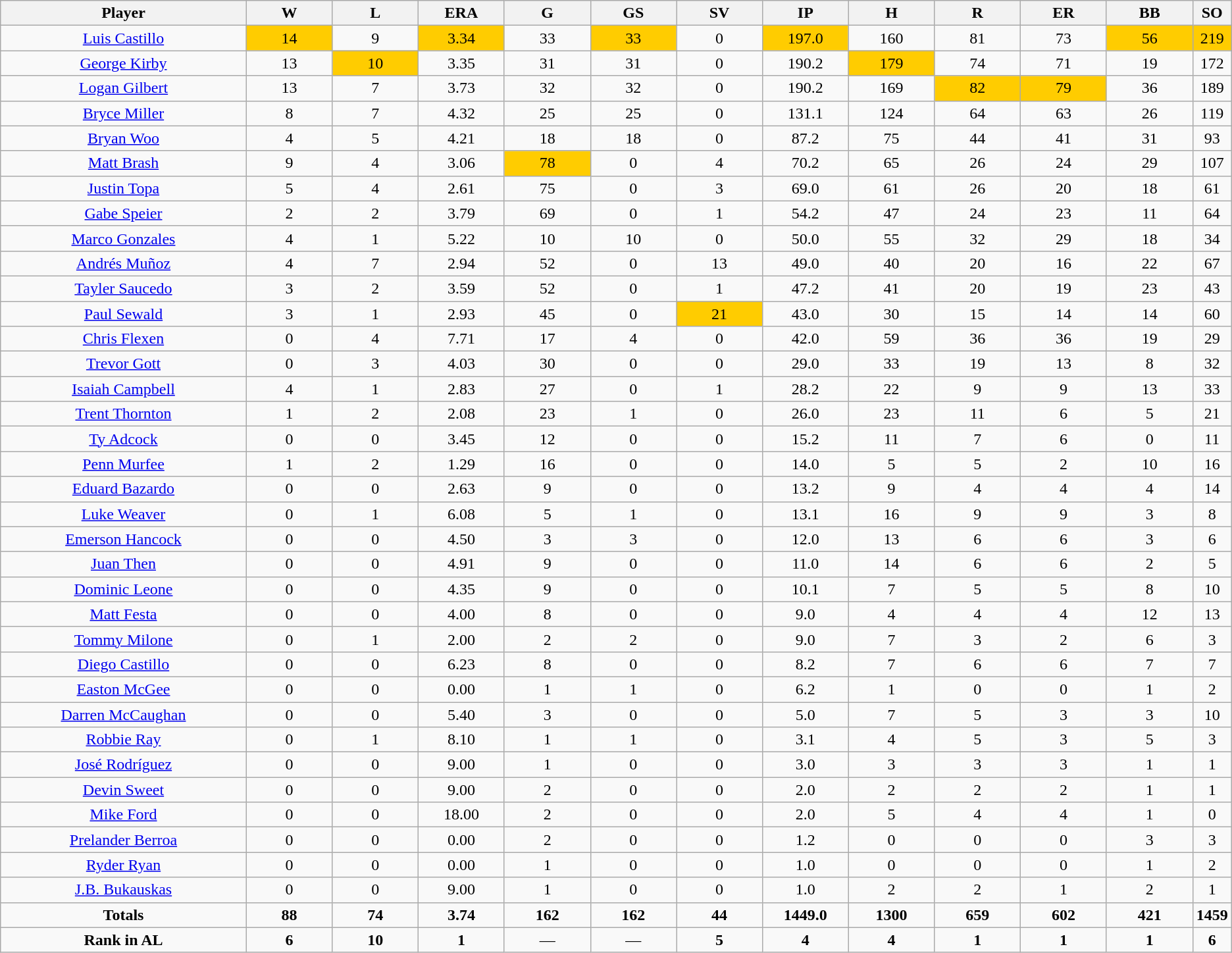<table class=wikitable style="text-align:center">
<tr>
<th bgcolor=#DDDDFF; width="20%">Player</th>
<th bgcolor=#DDDDFF; width="7%">W</th>
<th bgcolor=#DDDDFF; width="7%">L</th>
<th bgcolor=#DDDDFF; width="7%">ERA</th>
<th bgcolor=#DDDDFF; width="7%">G</th>
<th bgcolor=#DDDDFF; width="7%">GS</th>
<th bgcolor=#DDDDFF; width="7%">SV</th>
<th bgcolor=#DDDDFF; width="7%">IP</th>
<th bgcolor=#DDDDFF; width="7%">H</th>
<th bgcolor=#DDDDFF; width="7%">R</th>
<th bgcolor=#DDDDFF; width="7%">ER</th>
<th bgcolor=#DDDDFF; width="7%">BB</th>
<th bgcolor=#DDDDFF; width="7%">SO</th>
</tr>
<tr>
<td><a href='#'>Luis Castillo</a></td>
<td bgcolor=#ffcc00>14</td>
<td>9</td>
<td bgcolor=#ffcc00>3.34</td>
<td>33</td>
<td bgcolor=#ffcc00>33</td>
<td>0</td>
<td bgcolor=#ffcc00>197.0</td>
<td>160</td>
<td>81</td>
<td>73</td>
<td bgcolor=#ffcc00>56</td>
<td bgcolor=#ffcc00>219</td>
</tr>
<tr>
<td><a href='#'>George Kirby</a></td>
<td>13</td>
<td bgcolor=#ffcc00>10</td>
<td>3.35</td>
<td>31</td>
<td>31</td>
<td>0</td>
<td>190.2</td>
<td bgcolor=#ffcc00>179</td>
<td>74</td>
<td>71</td>
<td>19</td>
<td>172</td>
</tr>
<tr>
<td><a href='#'>Logan Gilbert</a></td>
<td>13</td>
<td>7</td>
<td>3.73</td>
<td>32</td>
<td>32</td>
<td>0</td>
<td>190.2</td>
<td>169</td>
<td bgcolor=#ffcc00>82</td>
<td bgcolor=#ffcc00>79</td>
<td>36</td>
<td>189</td>
</tr>
<tr>
<td><a href='#'>Bryce Miller</a></td>
<td>8</td>
<td>7</td>
<td>4.32</td>
<td>25</td>
<td>25</td>
<td>0</td>
<td>131.1</td>
<td>124</td>
<td>64</td>
<td>63</td>
<td>26</td>
<td>119</td>
</tr>
<tr>
<td><a href='#'>Bryan Woo</a></td>
<td>4</td>
<td>5</td>
<td>4.21</td>
<td>18</td>
<td>18</td>
<td>0</td>
<td>87.2</td>
<td>75</td>
<td>44</td>
<td>41</td>
<td>31</td>
<td>93</td>
</tr>
<tr>
<td><a href='#'>Matt Brash</a></td>
<td>9</td>
<td>4</td>
<td>3.06</td>
<td bgcolor=#ffcc00>78</td>
<td>0</td>
<td>4</td>
<td>70.2</td>
<td>65</td>
<td>26</td>
<td>24</td>
<td>29</td>
<td>107</td>
</tr>
<tr>
<td><a href='#'>Justin Topa</a></td>
<td>5</td>
<td>4</td>
<td>2.61</td>
<td>75</td>
<td>0</td>
<td>3</td>
<td>69.0</td>
<td>61</td>
<td>26</td>
<td>20</td>
<td>18</td>
<td>61</td>
</tr>
<tr>
<td><a href='#'>Gabe Speier</a></td>
<td>2</td>
<td>2</td>
<td>3.79</td>
<td>69</td>
<td>0</td>
<td>1</td>
<td>54.2</td>
<td>47</td>
<td>24</td>
<td>23</td>
<td>11</td>
<td>64</td>
</tr>
<tr>
<td><a href='#'>Marco Gonzales</a></td>
<td>4</td>
<td>1</td>
<td>5.22</td>
<td>10</td>
<td>10</td>
<td>0</td>
<td>50.0</td>
<td>55</td>
<td>32</td>
<td>29</td>
<td>18</td>
<td>34</td>
</tr>
<tr>
<td><a href='#'>Andrés Muñoz</a></td>
<td>4</td>
<td>7</td>
<td>2.94</td>
<td>52</td>
<td>0</td>
<td>13</td>
<td>49.0</td>
<td>40</td>
<td>20</td>
<td>16</td>
<td>22</td>
<td>67</td>
</tr>
<tr>
<td><a href='#'>Tayler Saucedo</a></td>
<td>3</td>
<td>2</td>
<td>3.59</td>
<td>52</td>
<td>0</td>
<td>1</td>
<td>47.2</td>
<td>41</td>
<td>20</td>
<td>19</td>
<td>23</td>
<td>43</td>
</tr>
<tr>
<td><a href='#'>Paul Sewald</a></td>
<td>3</td>
<td>1</td>
<td>2.93</td>
<td>45</td>
<td>0</td>
<td bgcolor=#ffcc00>21</td>
<td>43.0</td>
<td>30</td>
<td>15</td>
<td>14</td>
<td>14</td>
<td>60</td>
</tr>
<tr>
<td><a href='#'>Chris Flexen</a></td>
<td>0</td>
<td>4</td>
<td>7.71</td>
<td>17</td>
<td>4</td>
<td>0</td>
<td>42.0</td>
<td>59</td>
<td>36</td>
<td>36</td>
<td>19</td>
<td>29</td>
</tr>
<tr>
<td><a href='#'>Trevor Gott</a></td>
<td>0</td>
<td>3</td>
<td>4.03</td>
<td>30</td>
<td>0</td>
<td>0</td>
<td>29.0</td>
<td>33</td>
<td>19</td>
<td>13</td>
<td>8</td>
<td>32</td>
</tr>
<tr>
<td><a href='#'>Isaiah Campbell</a></td>
<td>4</td>
<td>1</td>
<td>2.83</td>
<td>27</td>
<td>0</td>
<td>1</td>
<td>28.2</td>
<td>22</td>
<td>9</td>
<td>9</td>
<td>13</td>
<td>33</td>
</tr>
<tr>
<td><a href='#'>Trent Thornton</a></td>
<td>1</td>
<td>2</td>
<td>2.08</td>
<td>23</td>
<td>1</td>
<td>0</td>
<td>26.0</td>
<td>23</td>
<td>11</td>
<td>6</td>
<td>5</td>
<td>21</td>
</tr>
<tr>
<td><a href='#'>Ty Adcock</a></td>
<td>0</td>
<td>0</td>
<td>3.45</td>
<td>12</td>
<td>0</td>
<td>0</td>
<td>15.2</td>
<td>11</td>
<td>7</td>
<td>6</td>
<td>0</td>
<td>11</td>
</tr>
<tr>
<td><a href='#'>Penn Murfee</a></td>
<td>1</td>
<td>2</td>
<td>1.29</td>
<td>16</td>
<td>0</td>
<td>0</td>
<td>14.0</td>
<td>5</td>
<td>5</td>
<td>2</td>
<td>10</td>
<td>16</td>
</tr>
<tr>
<td><a href='#'>Eduard Bazardo</a></td>
<td>0</td>
<td>0</td>
<td>2.63</td>
<td>9</td>
<td>0</td>
<td>0</td>
<td>13.2</td>
<td>9</td>
<td>4</td>
<td>4</td>
<td>4</td>
<td>14</td>
</tr>
<tr>
<td><a href='#'>Luke Weaver</a></td>
<td>0</td>
<td>1</td>
<td>6.08</td>
<td>5</td>
<td>1</td>
<td>0</td>
<td>13.1</td>
<td>16</td>
<td>9</td>
<td>9</td>
<td>3</td>
<td>8</td>
</tr>
<tr>
<td><a href='#'>Emerson Hancock</a></td>
<td>0</td>
<td>0</td>
<td>4.50</td>
<td>3</td>
<td>3</td>
<td>0</td>
<td>12.0</td>
<td>13</td>
<td>6</td>
<td>6</td>
<td>3</td>
<td>6</td>
</tr>
<tr>
<td><a href='#'>Juan Then</a></td>
<td>0</td>
<td>0</td>
<td>4.91</td>
<td>9</td>
<td>0</td>
<td>0</td>
<td>11.0</td>
<td>14</td>
<td>6</td>
<td>6</td>
<td>2</td>
<td>5</td>
</tr>
<tr>
<td><a href='#'>Dominic Leone</a></td>
<td>0</td>
<td>0</td>
<td>4.35</td>
<td>9</td>
<td>0</td>
<td>0</td>
<td>10.1</td>
<td>7</td>
<td>5</td>
<td>5</td>
<td>8</td>
<td>10</td>
</tr>
<tr>
<td><a href='#'>Matt Festa</a></td>
<td>0</td>
<td>0</td>
<td>4.00</td>
<td>8</td>
<td>0</td>
<td>0</td>
<td>9.0</td>
<td>4</td>
<td>4</td>
<td>4</td>
<td>12</td>
<td>13</td>
</tr>
<tr>
<td><a href='#'>Tommy Milone</a></td>
<td>0</td>
<td>1</td>
<td>2.00</td>
<td>2</td>
<td>2</td>
<td>0</td>
<td>9.0</td>
<td>7</td>
<td>3</td>
<td>2</td>
<td>6</td>
<td>3</td>
</tr>
<tr>
<td><a href='#'>Diego Castillo</a></td>
<td>0</td>
<td>0</td>
<td>6.23</td>
<td>8</td>
<td>0</td>
<td>0</td>
<td>8.2</td>
<td>7</td>
<td>6</td>
<td>6</td>
<td>7</td>
<td>7</td>
</tr>
<tr>
<td><a href='#'>Easton McGee</a></td>
<td>0</td>
<td>0</td>
<td>0.00</td>
<td>1</td>
<td>1</td>
<td>0</td>
<td>6.2</td>
<td>1</td>
<td>0</td>
<td>0</td>
<td>1</td>
<td>2</td>
</tr>
<tr>
<td><a href='#'>Darren McCaughan</a></td>
<td>0</td>
<td>0</td>
<td>5.40</td>
<td>3</td>
<td>0</td>
<td>0</td>
<td>5.0</td>
<td>7</td>
<td>5</td>
<td>3</td>
<td>3</td>
<td>10</td>
</tr>
<tr>
<td><a href='#'>Robbie Ray</a></td>
<td>0</td>
<td>1</td>
<td>8.10</td>
<td>1</td>
<td>1</td>
<td>0</td>
<td>3.1</td>
<td>4</td>
<td>5</td>
<td>3</td>
<td>5</td>
<td>3</td>
</tr>
<tr>
<td><a href='#'>José Rodríguez</a></td>
<td>0</td>
<td>0</td>
<td>9.00</td>
<td>1</td>
<td>0</td>
<td>0</td>
<td>3.0</td>
<td>3</td>
<td>3</td>
<td>3</td>
<td>1</td>
<td>1</td>
</tr>
<tr>
<td><a href='#'>Devin Sweet</a></td>
<td>0</td>
<td>0</td>
<td>9.00</td>
<td>2</td>
<td>0</td>
<td>0</td>
<td>2.0</td>
<td>2</td>
<td>2</td>
<td>2</td>
<td>1</td>
<td>1</td>
</tr>
<tr>
<td><a href='#'>Mike Ford</a></td>
<td>0</td>
<td>0</td>
<td>18.00</td>
<td>2</td>
<td>0</td>
<td>0</td>
<td>2.0</td>
<td>5</td>
<td>4</td>
<td>4</td>
<td>1</td>
<td>0</td>
</tr>
<tr>
<td><a href='#'>Prelander Berroa</a></td>
<td>0</td>
<td>0</td>
<td>0.00</td>
<td>2</td>
<td>0</td>
<td>0</td>
<td>1.2</td>
<td>0</td>
<td>0</td>
<td>0</td>
<td>3</td>
<td>3</td>
</tr>
<tr>
<td><a href='#'>Ryder Ryan</a></td>
<td>0</td>
<td>0</td>
<td>0.00</td>
<td>1</td>
<td>0</td>
<td>0</td>
<td>1.0</td>
<td>0</td>
<td>0</td>
<td>0</td>
<td>1</td>
<td>2</td>
</tr>
<tr>
<td><a href='#'>J.B. Bukauskas</a></td>
<td>0</td>
<td>0</td>
<td>9.00</td>
<td>1</td>
<td>0</td>
<td>0</td>
<td>1.0</td>
<td>2</td>
<td>2</td>
<td>1</td>
<td>2</td>
<td>1</td>
</tr>
<tr>
<td><strong>Totals</strong></td>
<td><strong>88</strong></td>
<td><strong>74</strong></td>
<td><strong>3.74</strong></td>
<td><strong>162</strong></td>
<td><strong>162</strong></td>
<td><strong>44</strong></td>
<td><strong>1449.0</strong></td>
<td><strong>1300</strong></td>
<td><strong>659</strong></td>
<td><strong>602</strong></td>
<td><strong>421</strong></td>
<td><strong>1459</strong></td>
</tr>
<tr>
<td><strong>Rank in AL</strong></td>
<td><strong>6</strong></td>
<td><strong>10</strong></td>
<td><strong>1</strong></td>
<td>—</td>
<td>—</td>
<td><strong>5</strong></td>
<td><strong>4</strong></td>
<td><strong>4</strong></td>
<td><strong>1</strong></td>
<td><strong>1</strong></td>
<td><strong>1</strong></td>
<td><strong>6</strong></td>
</tr>
</table>
